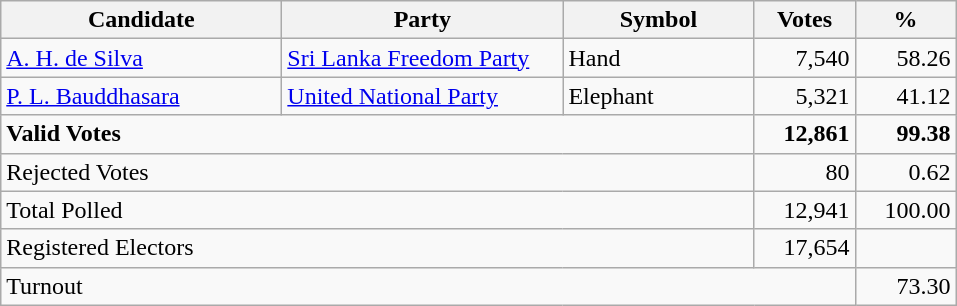<table class="wikitable" border="1" style="text-align:right;">
<tr>
<th align=left width="180">Candidate</th>
<th align=left width="180">Party</th>
<th align=left width="120">Symbol</th>
<th align=left width="60">Votes</th>
<th align=left width="60">%</th>
</tr>
<tr>
<td align=left><a href='#'>A. H. de Silva</a></td>
<td align=left><a href='#'>Sri Lanka Freedom Party</a></td>
<td align=left>Hand</td>
<td>7,540</td>
<td>58.26</td>
</tr>
<tr>
<td align=left><a href='#'>P. L. Bauddhasara</a></td>
<td align=left><a href='#'>United National Party</a></td>
<td align=left>Elephant</td>
<td>5,321</td>
<td>41.12</td>
</tr>
<tr>
<td align=left colspan=3><strong>Valid Votes</strong></td>
<td><strong>12,861</strong></td>
<td><strong>99.38</strong></td>
</tr>
<tr>
<td align=left colspan=3>Rejected Votes</td>
<td>80</td>
<td>0.62</td>
</tr>
<tr>
<td align=left colspan=3>Total Polled</td>
<td>12,941</td>
<td>100.00</td>
</tr>
<tr>
<td align=left colspan=3>Registered Electors</td>
<td>17,654</td>
<td></td>
</tr>
<tr>
<td align=left colspan=4>Turnout</td>
<td>73.30</td>
</tr>
</table>
